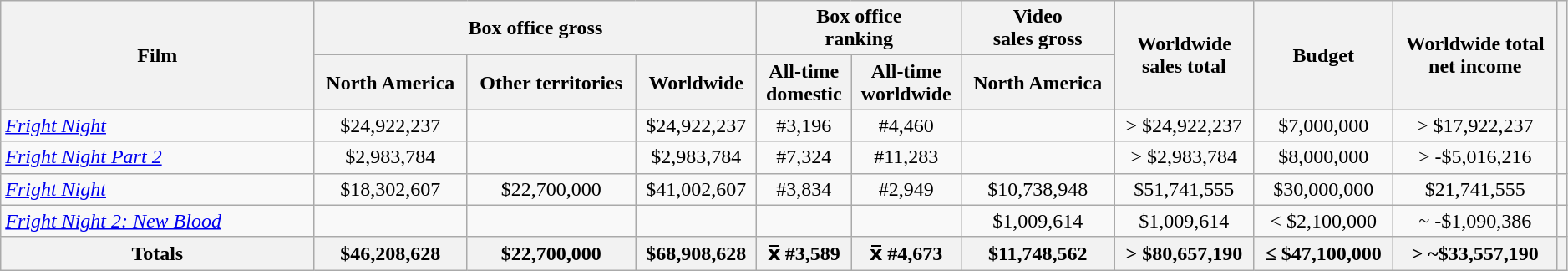<table class="wikitable" width=99% border="1" style="text-align: center;">
<tr>
<th rowspan="2" style="width:20%;">Film</th>
<th colspan="3">Box office gross</th>
<th colspan="2">Box office  <br>ranking</th>
<th>Video <br>sales gross</th>
<th rowspan="2">Worldwide <br>sales total</th>
<th rowspan="2">Budget</th>
<th rowspan="2">Worldwide total <br>net income</th>
<th rowspan="2"></th>
</tr>
<tr>
<th>North America</th>
<th>Other territories</th>
<th>Worldwide</th>
<th>All-time <br>domestic</th>
<th>All-time <br>worldwide</th>
<th>North America</th>
</tr>
<tr>
<td style="text-align: left;"><em><a href='#'>Fright Night</a></em> </td>
<td>$24,922,237</td>
<td></td>
<td>$24,922,237</td>
<td>#3,196</td>
<td>#4,460</td>
<td></td>
<td>> $24,922,237</td>
<td>$7,000,000</td>
<td>> $17,922,237</td>
<td></td>
</tr>
<tr>
<td style="text-align: left;"><em><a href='#'>Fright Night Part 2</a></em></td>
<td>$2,983,784</td>
<td></td>
<td>$2,983,784</td>
<td>#7,324</td>
<td>#11,283</td>
<td></td>
<td>> $2,983,784</td>
<td>$8,000,000</td>
<td>> -$5,016,216</td>
<td></td>
</tr>
<tr>
<td style="text-align: left;"><em><a href='#'>Fright Night</a></em> </td>
<td>$18,302,607</td>
<td>$22,700,000</td>
<td>$41,002,607</td>
<td>#3,834</td>
<td>#2,949</td>
<td>$10,738,948</td>
<td>$51,741,555</td>
<td>$30,000,000</td>
<td>$21,741,555</td>
<td></td>
</tr>
<tr>
<td style="text-align: left;"><em><a href='#'>Fright Night 2: New Blood</a></em></td>
<td></td>
<td></td>
<td></td>
<td></td>
<td></td>
<td>$1,009,614</td>
<td>$1,009,614</td>
<td>< $2,100,000</td>
<td>~ -$1,090,386</td>
<td></td>
</tr>
<tr>
<th>Totals</th>
<th>$46,208,628</th>
<th>$22,700,000</th>
<th>$68,908,628</th>
<th>x̅ #3,589</th>
<th>x̅ #4,673</th>
<th>$11,748,562</th>
<th>> $80,657,190</th>
<th>≤ $47,100,000</th>
<th>> ~$33,557,190</th>
<th></th>
</tr>
</table>
